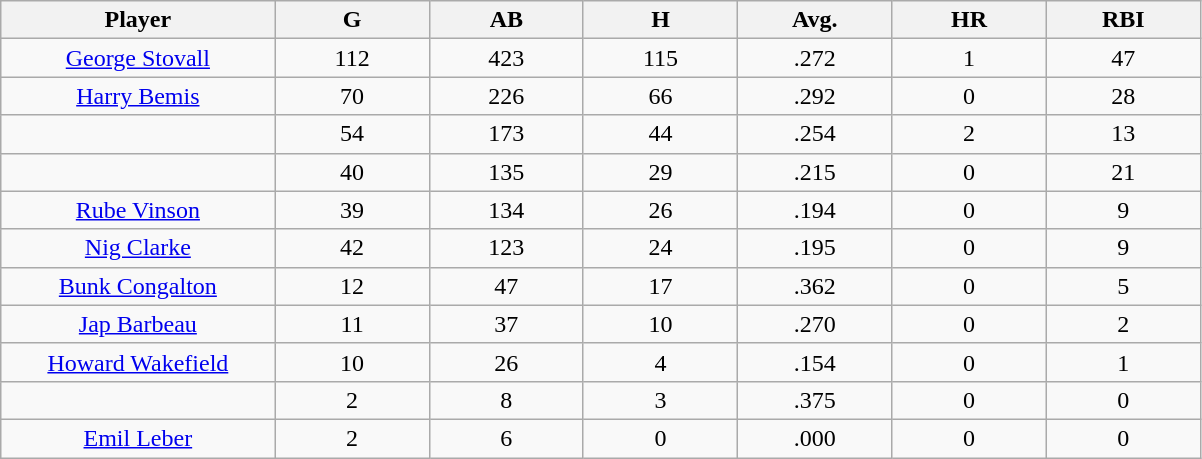<table class="wikitable sortable">
<tr>
<th bgcolor="#DDDDFF" width="16%">Player</th>
<th bgcolor="#DDDDFF" width="9%">G</th>
<th bgcolor="#DDDDFF" width="9%">AB</th>
<th bgcolor="#DDDDFF" width="9%">H</th>
<th bgcolor="#DDDDFF" width="9%">Avg.</th>
<th bgcolor="#DDDDFF" width="9%">HR</th>
<th bgcolor="#DDDDFF" width="9%">RBI</th>
</tr>
<tr align="center">
<td><a href='#'>George Stovall</a></td>
<td>112</td>
<td>423</td>
<td>115</td>
<td>.272</td>
<td>1</td>
<td>47</td>
</tr>
<tr align=center>
<td><a href='#'>Harry Bemis</a></td>
<td>70</td>
<td>226</td>
<td>66</td>
<td>.292</td>
<td>0</td>
<td>28</td>
</tr>
<tr align=center>
<td></td>
<td>54</td>
<td>173</td>
<td>44</td>
<td>.254</td>
<td>2</td>
<td>13</td>
</tr>
<tr align="center">
<td></td>
<td>40</td>
<td>135</td>
<td>29</td>
<td>.215</td>
<td>0</td>
<td>21</td>
</tr>
<tr align="center">
<td><a href='#'>Rube Vinson</a></td>
<td>39</td>
<td>134</td>
<td>26</td>
<td>.194</td>
<td>0</td>
<td>9</td>
</tr>
<tr align=center>
<td><a href='#'>Nig Clarke</a></td>
<td>42</td>
<td>123</td>
<td>24</td>
<td>.195</td>
<td>0</td>
<td>9</td>
</tr>
<tr align=center>
<td><a href='#'>Bunk Congalton</a></td>
<td>12</td>
<td>47</td>
<td>17</td>
<td>.362</td>
<td>0</td>
<td>5</td>
</tr>
<tr align=center>
<td><a href='#'>Jap Barbeau</a></td>
<td>11</td>
<td>37</td>
<td>10</td>
<td>.270</td>
<td>0</td>
<td>2</td>
</tr>
<tr align=center>
<td><a href='#'>Howard Wakefield</a></td>
<td>10</td>
<td>26</td>
<td>4</td>
<td>.154</td>
<td>0</td>
<td>1</td>
</tr>
<tr align=center>
<td></td>
<td>2</td>
<td>8</td>
<td>3</td>
<td>.375</td>
<td>0</td>
<td>0</td>
</tr>
<tr align="center">
<td><a href='#'>Emil Leber</a></td>
<td>2</td>
<td>6</td>
<td>0</td>
<td>.000</td>
<td>0</td>
<td>0</td>
</tr>
</table>
